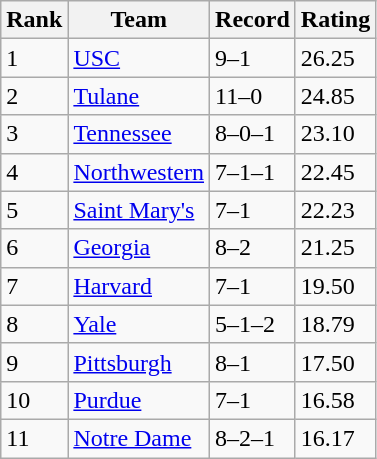<table class="wikitable">
<tr>
<th>Rank</th>
<th>Team</th>
<th>Record</th>
<th>Rating</th>
</tr>
<tr>
<td>1</td>
<td><a href='#'>USC</a></td>
<td>9–1</td>
<td>26.25</td>
</tr>
<tr>
<td>2</td>
<td><a href='#'>Tulane</a></td>
<td>11–0</td>
<td>24.85</td>
</tr>
<tr>
<td>3</td>
<td><a href='#'>Tennessee</a></td>
<td>8–0–1</td>
<td>23.10</td>
</tr>
<tr>
<td>4</td>
<td><a href='#'>Northwestern</a></td>
<td>7–1–1</td>
<td>22.45</td>
</tr>
<tr>
<td>5</td>
<td><a href='#'>Saint Mary's</a></td>
<td>7–1</td>
<td>22.23</td>
</tr>
<tr>
<td>6</td>
<td><a href='#'>Georgia</a></td>
<td>8–2</td>
<td>21.25</td>
</tr>
<tr>
<td>7</td>
<td><a href='#'>Harvard</a></td>
<td>7–1</td>
<td>19.50</td>
</tr>
<tr>
<td>8</td>
<td><a href='#'>Yale</a></td>
<td>5–1–2</td>
<td>18.79</td>
</tr>
<tr>
<td>9</td>
<td><a href='#'>Pittsburgh</a></td>
<td>8–1</td>
<td>17.50</td>
</tr>
<tr>
<td>10</td>
<td><a href='#'>Purdue</a></td>
<td>7–1</td>
<td>16.58</td>
</tr>
<tr>
<td>11</td>
<td><a href='#'>Notre Dame</a></td>
<td>8–2–1</td>
<td>16.17</td>
</tr>
</table>
